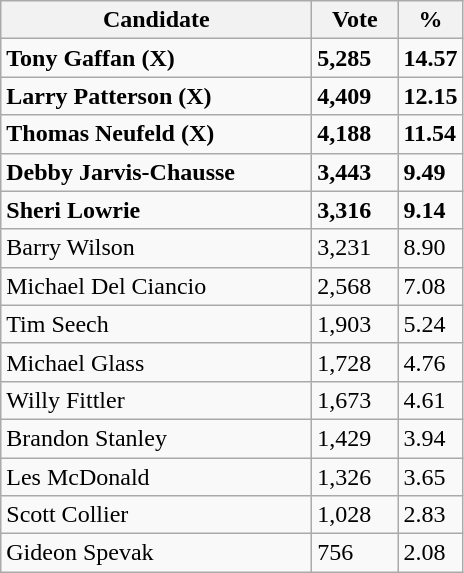<table class="wikitable">
<tr>
<th bgcolor="#DDDDFF" width="200px">Candidate</th>
<th bgcolor="#DDDDFF" width="50px">Vote</th>
<th bgcolor="#DDDDFF" width="30px">%</th>
</tr>
<tr>
<td><strong>Tony Gaffan (X)</strong></td>
<td><strong>5,285</strong></td>
<td><strong>14.57</strong></td>
</tr>
<tr>
<td><strong>Larry Patterson (X)</strong></td>
<td><strong>4,409</strong></td>
<td><strong>12.15</strong></td>
</tr>
<tr>
<td><strong>Thomas Neufeld (X)</strong></td>
<td><strong>4,188</strong></td>
<td><strong>11.54</strong></td>
</tr>
<tr>
<td><strong>Debby Jarvis-Chausse</strong></td>
<td><strong>3,443</strong></td>
<td><strong>9.49</strong></td>
</tr>
<tr>
<td><strong>Sheri Lowrie</strong></td>
<td><strong>3,316</strong></td>
<td><strong>9.14</strong></td>
</tr>
<tr>
<td>Barry Wilson</td>
<td>3,231</td>
<td>8.90</td>
</tr>
<tr>
<td>Michael Del Ciancio</td>
<td>2,568</td>
<td>7.08</td>
</tr>
<tr>
<td>Tim Seech</td>
<td>1,903</td>
<td>5.24</td>
</tr>
<tr>
<td>Michael Glass</td>
<td>1,728</td>
<td>4.76</td>
</tr>
<tr>
<td>Willy Fittler</td>
<td>1,673</td>
<td>4.61</td>
</tr>
<tr>
<td>Brandon Stanley</td>
<td>1,429</td>
<td>3.94</td>
</tr>
<tr>
<td>Les McDonald</td>
<td>1,326</td>
<td>3.65</td>
</tr>
<tr>
<td>Scott Collier</td>
<td>1,028</td>
<td>2.83</td>
</tr>
<tr>
<td>Gideon Spevak</td>
<td>756</td>
<td>2.08</td>
</tr>
</table>
